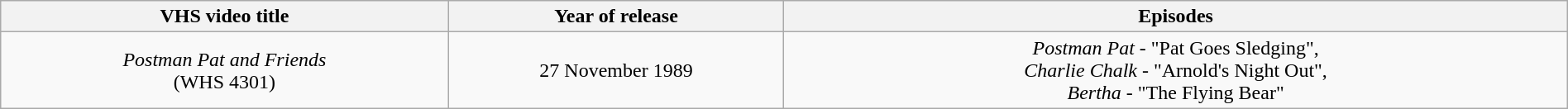<table class="wikitable" style="text-align:center; width:100%;">
<tr>
<th style="width:12%;">VHS video title</th>
<th style="width:9%;">Year of release</th>
<th style="width:21%;">Episodes</th>
</tr>
<tr>
<td align="center"><em>Postman Pat and Friends</em><br>(WHS 4301)</td>
<td align="center">27 November 1989</td>
<td align="center"><em>Postman Pat</em> - "Pat Goes Sledging",<br><em>Charlie Chalk</em> - "Arnold's Night Out",<br><em>Bertha</em> - "The Flying Bear"</td>
</tr>
</table>
